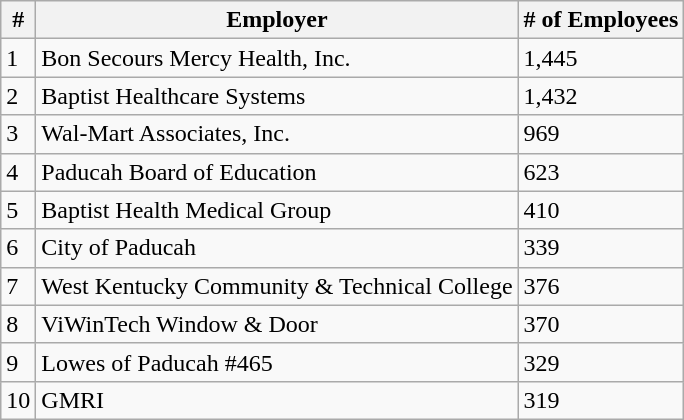<table class="wikitable">
<tr>
<th>#</th>
<th>Employer</th>
<th># of Employees</th>
</tr>
<tr>
<td>1</td>
<td>Bon Secours Mercy Health, Inc.</td>
<td>1,445</td>
</tr>
<tr>
<td>2</td>
<td>Baptist Healthcare Systems</td>
<td>1,432</td>
</tr>
<tr>
<td>3</td>
<td>Wal-Mart Associates, Inc.</td>
<td>969</td>
</tr>
<tr>
<td>4</td>
<td>Paducah Board of Education</td>
<td>623</td>
</tr>
<tr>
<td>5</td>
<td>Baptist Health Medical Group</td>
<td>410</td>
</tr>
<tr>
<td>6</td>
<td>City of Paducah</td>
<td>339</td>
</tr>
<tr>
<td>7</td>
<td>West Kentucky Community & Technical College</td>
<td>376</td>
</tr>
<tr>
<td>8</td>
<td>ViWinTech Window & Door</td>
<td>370</td>
</tr>
<tr>
<td>9</td>
<td>Lowes of Paducah #465</td>
<td>329</td>
</tr>
<tr>
<td>10</td>
<td>GMRI</td>
<td>319</td>
</tr>
</table>
